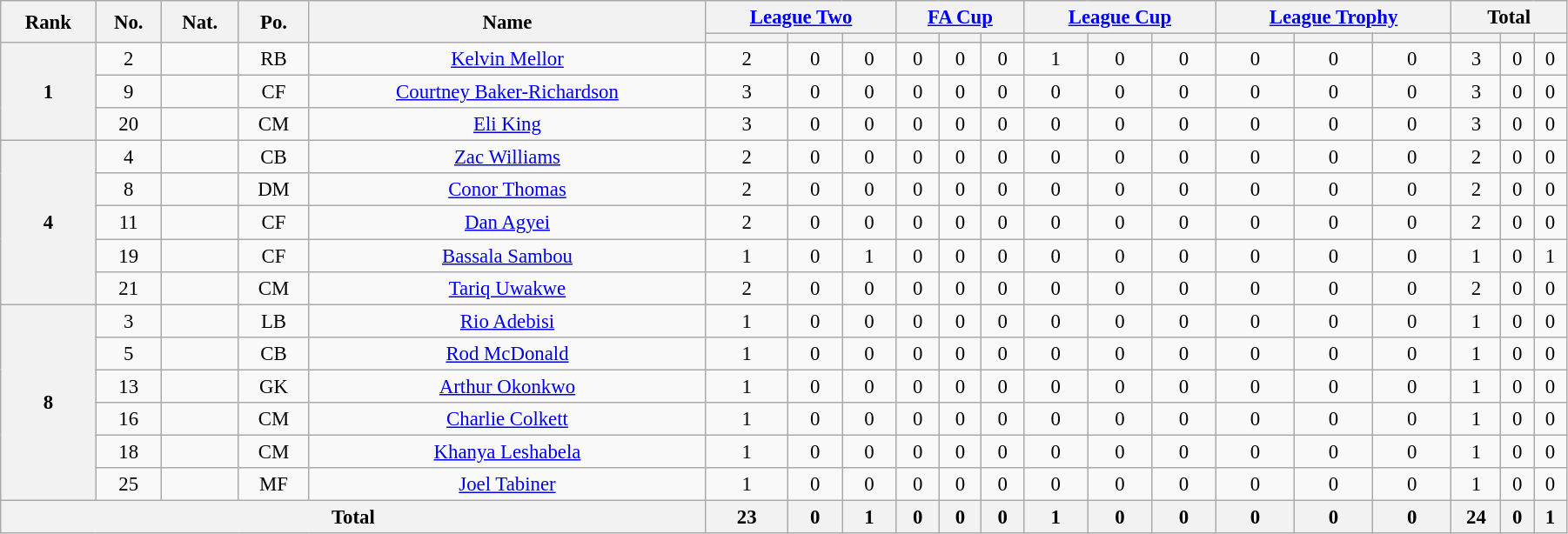<table class="wikitable" style="text-align:center; font-size:95%; width:95%;">
<tr>
<th rowspan=2>Rank</th>
<th rowspan=2>No.</th>
<th rowspan=2>Nat.</th>
<th rowspan=2>Po.</th>
<th rowspan=2>Name</th>
<th colspan=3><a href='#'>League Two</a></th>
<th colspan=3><a href='#'>FA Cup</a></th>
<th colspan=3><a href='#'>League Cup</a></th>
<th colspan=3><a href='#'>League Trophy</a></th>
<th colspan=3>Total</th>
</tr>
<tr>
<th></th>
<th></th>
<th></th>
<th></th>
<th></th>
<th></th>
<th></th>
<th></th>
<th></th>
<th></th>
<th></th>
<th></th>
<th></th>
<th></th>
<th></th>
</tr>
<tr>
<th rowspan=3>1</th>
<td>2</td>
<td></td>
<td>RB</td>
<td><a href='#'>Kelvin Mellor</a></td>
<td>2</td>
<td>0</td>
<td>0</td>
<td>0</td>
<td>0</td>
<td>0</td>
<td>1</td>
<td>0</td>
<td>0</td>
<td>0</td>
<td>0</td>
<td>0</td>
<td>3</td>
<td>0</td>
<td>0</td>
</tr>
<tr>
<td>9</td>
<td></td>
<td>CF</td>
<td><a href='#'>Courtney Baker-Richardson</a></td>
<td>3</td>
<td>0</td>
<td>0</td>
<td>0</td>
<td>0</td>
<td>0</td>
<td>0</td>
<td>0</td>
<td>0</td>
<td>0</td>
<td>0</td>
<td>0</td>
<td>3</td>
<td>0</td>
<td>0</td>
</tr>
<tr>
<td>20</td>
<td></td>
<td>CM</td>
<td><a href='#'>Eli King</a></td>
<td>3</td>
<td>0</td>
<td>0</td>
<td>0</td>
<td>0</td>
<td>0</td>
<td>0</td>
<td>0</td>
<td>0</td>
<td>0</td>
<td>0</td>
<td>0</td>
<td>3</td>
<td>0</td>
<td>0</td>
</tr>
<tr>
<th rowspan=5>4</th>
<td>4</td>
<td></td>
<td>CB</td>
<td><a href='#'>Zac Williams</a></td>
<td>2</td>
<td>0</td>
<td>0</td>
<td>0</td>
<td>0</td>
<td>0</td>
<td>0</td>
<td>0</td>
<td>0</td>
<td>0</td>
<td>0</td>
<td>0</td>
<td>2</td>
<td>0</td>
<td>0</td>
</tr>
<tr>
<td>8</td>
<td></td>
<td>DM</td>
<td><a href='#'>Conor Thomas</a></td>
<td>2</td>
<td>0</td>
<td>0</td>
<td>0</td>
<td>0</td>
<td>0</td>
<td>0</td>
<td>0</td>
<td>0</td>
<td>0</td>
<td>0</td>
<td>0</td>
<td>2</td>
<td>0</td>
<td>0</td>
</tr>
<tr>
<td>11</td>
<td></td>
<td>CF</td>
<td><a href='#'>Dan Agyei</a></td>
<td>2</td>
<td>0</td>
<td>0</td>
<td>0</td>
<td>0</td>
<td>0</td>
<td>0</td>
<td>0</td>
<td>0</td>
<td>0</td>
<td>0</td>
<td>0</td>
<td>2</td>
<td>0</td>
<td>0</td>
</tr>
<tr>
<td>19</td>
<td></td>
<td>CF</td>
<td><a href='#'>Bassala Sambou</a></td>
<td>1</td>
<td>0</td>
<td>1</td>
<td>0</td>
<td>0</td>
<td>0</td>
<td>0</td>
<td>0</td>
<td>0</td>
<td>0</td>
<td>0</td>
<td>0</td>
<td>1</td>
<td>0</td>
<td>1</td>
</tr>
<tr>
<td>21</td>
<td></td>
<td>CM</td>
<td><a href='#'>Tariq Uwakwe</a></td>
<td>2</td>
<td>0</td>
<td>0</td>
<td>0</td>
<td>0</td>
<td>0</td>
<td>0</td>
<td>0</td>
<td>0</td>
<td>0</td>
<td>0</td>
<td>0</td>
<td>2</td>
<td>0</td>
<td>0</td>
</tr>
<tr>
<th rowspan=6>8</th>
<td>3</td>
<td></td>
<td>LB</td>
<td><a href='#'>Rio Adebisi</a></td>
<td>1</td>
<td>0</td>
<td>0</td>
<td>0</td>
<td>0</td>
<td>0</td>
<td>0</td>
<td>0</td>
<td>0</td>
<td>0</td>
<td>0</td>
<td>0</td>
<td>1</td>
<td>0</td>
<td>0</td>
</tr>
<tr>
<td>5</td>
<td></td>
<td>CB</td>
<td><a href='#'>Rod McDonald</a></td>
<td>1</td>
<td>0</td>
<td>0</td>
<td>0</td>
<td>0</td>
<td>0</td>
<td>0</td>
<td>0</td>
<td>0</td>
<td>0</td>
<td>0</td>
<td>0</td>
<td>1</td>
<td>0</td>
<td>0</td>
</tr>
<tr>
<td>13</td>
<td></td>
<td>GK</td>
<td><a href='#'>Arthur Okonkwo</a></td>
<td>1</td>
<td>0</td>
<td>0</td>
<td>0</td>
<td>0</td>
<td>0</td>
<td>0</td>
<td>0</td>
<td>0</td>
<td>0</td>
<td>0</td>
<td>0</td>
<td>1</td>
<td>0</td>
<td>0</td>
</tr>
<tr>
<td>16</td>
<td></td>
<td>CM</td>
<td><a href='#'>Charlie Colkett</a></td>
<td>1</td>
<td>0</td>
<td>0</td>
<td>0</td>
<td>0</td>
<td>0</td>
<td>0</td>
<td>0</td>
<td>0</td>
<td>0</td>
<td>0</td>
<td>0</td>
<td>1</td>
<td>0</td>
<td>0</td>
</tr>
<tr>
<td>18</td>
<td></td>
<td>CM</td>
<td><a href='#'>Khanya Leshabela</a></td>
<td>1</td>
<td>0</td>
<td>0</td>
<td>0</td>
<td>0</td>
<td>0</td>
<td>0</td>
<td>0</td>
<td>0</td>
<td>0</td>
<td>0</td>
<td>0</td>
<td>1</td>
<td>0</td>
<td>0</td>
</tr>
<tr>
<td>25</td>
<td></td>
<td>MF</td>
<td><a href='#'>Joel Tabiner</a></td>
<td>1</td>
<td>0</td>
<td>0</td>
<td>0</td>
<td>0</td>
<td>0</td>
<td>0</td>
<td>0</td>
<td>0</td>
<td>0</td>
<td>0</td>
<td>0</td>
<td>1</td>
<td>0</td>
<td>0</td>
</tr>
<tr>
<th colspan=5>Total</th>
<th>23</th>
<th>0</th>
<th>1</th>
<th>0</th>
<th>0</th>
<th>0</th>
<th>1</th>
<th>0</th>
<th>0</th>
<th>0</th>
<th>0</th>
<th>0</th>
<th>24</th>
<th>0</th>
<th>1</th>
</tr>
</table>
